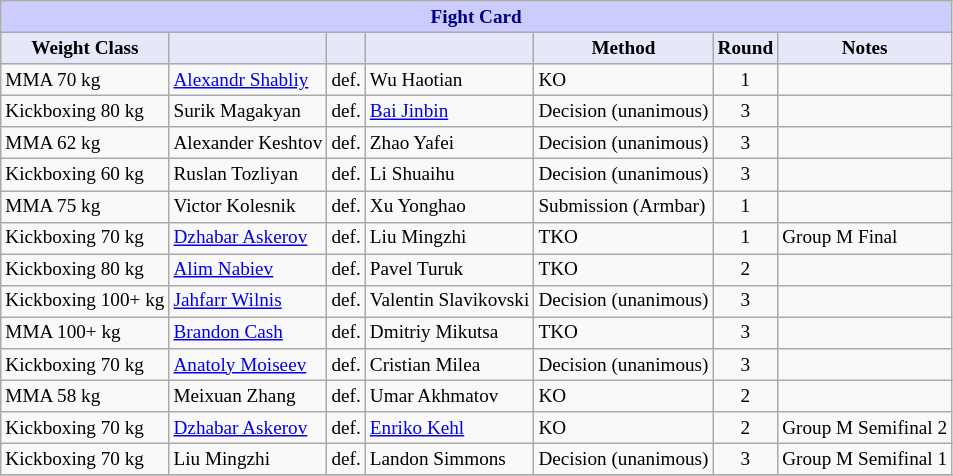<table class="wikitable" style="font-size: 80%;">
<tr>
<th colspan="8" style="background-color: #ccf; color: #000080; text-align: center;"><strong>Fight Card</strong></th>
</tr>
<tr>
<th colspan="1" style="background-color: #E6E8FA; color: #000000; text-align: center;">Weight Class</th>
<th colspan="1" style="background-color: #E6E8FA; color: #000000; text-align: center;"></th>
<th colspan="1" style="background-color: #E6E8FA; color: #000000; text-align: center;"></th>
<th colspan="1" style="background-color: #E6E8FA; color: #000000; text-align: center;"></th>
<th colspan="1" style="background-color: #E6E8FA; color: #000000; text-align: center;">Method</th>
<th colspan="1" style="background-color: #E6E8FA; color: #000000; text-align: center;">Round</th>
<th colspan="1" style="background-color: #E6E8FA; color: #000000; text-align: center;">Notes</th>
</tr>
<tr>
<td>MMA 70 kg</td>
<td> <a href='#'>Alexandr Shabliy</a></td>
<td align=center>def.</td>
<td> Wu Haotian</td>
<td>KO</td>
<td align=center>1</td>
<td></td>
</tr>
<tr>
<td>Kickboxing 80 kg</td>
<td> Surik Magakyan</td>
<td align=center>def.</td>
<td> <a href='#'>Bai Jinbin</a></td>
<td>Decision (unanimous)</td>
<td align=center>3</td>
<td></td>
</tr>
<tr>
<td>MMA 62 kg</td>
<td> Alexander Keshtov</td>
<td align=center>def.</td>
<td> Zhao Yafei</td>
<td>Decision (unanimous)</td>
<td align=center>3</td>
<td></td>
</tr>
<tr>
<td>Kickboxing 60 kg</td>
<td> Ruslan Tozliyan</td>
<td align=center>def.</td>
<td> Li Shuaihu</td>
<td>Decision (unanimous)</td>
<td align=center>3</td>
<td></td>
</tr>
<tr>
<td>MMA 75 kg</td>
<td> Victor Kolesnik</td>
<td align=center>def.</td>
<td> Xu Yonghao</td>
<td>Submission (Armbar)</td>
<td align=center>1</td>
<td></td>
</tr>
<tr>
<td>Kickboxing 70 kg</td>
<td> <a href='#'>Dzhabar Askerov</a></td>
<td align=center>def.</td>
<td> Liu Mingzhi</td>
<td>TKO</td>
<td align=center>1</td>
<td>Group M Final</td>
</tr>
<tr>
<td>Kickboxing 80 kg</td>
<td> <a href='#'>Alim Nabiev</a></td>
<td align=center>def.</td>
<td> Pavel Turuk</td>
<td>TKO</td>
<td align=center>2</td>
<td></td>
</tr>
<tr>
<td>Kickboxing 100+ kg</td>
<td> <a href='#'>Jahfarr Wilnis</a></td>
<td align=center>def.</td>
<td> Valentin Slavikovski</td>
<td>Decision (unanimous)</td>
<td align=center>3</td>
<td></td>
</tr>
<tr>
<td>MMA 100+ kg</td>
<td> <a href='#'>Brandon Cash</a></td>
<td align=center>def.</td>
<td> Dmitriy Mikutsa</td>
<td>TKO</td>
<td align=center>3</td>
<td></td>
</tr>
<tr>
<td>Kickboxing 70 kg</td>
<td> <a href='#'>Anatoly Moiseev</a></td>
<td align=center>def.</td>
<td> Cristian Milea</td>
<td>Decision (unanimous)</td>
<td align=center>3</td>
<td></td>
</tr>
<tr>
<td>MMA 58 kg</td>
<td> Meixuan Zhang</td>
<td align=center>def.</td>
<td> Umar Akhmatov</td>
<td>KO</td>
<td align=center>2</td>
<td></td>
</tr>
<tr>
<td>Kickboxing 70 kg</td>
<td> <a href='#'>Dzhabar Askerov</a></td>
<td align=center>def.</td>
<td> <a href='#'>Enriko Kehl</a></td>
<td>KO</td>
<td align=center>2</td>
<td>Group M Semifinal 2</td>
</tr>
<tr>
<td>Kickboxing 70 kg</td>
<td> Liu Mingzhi</td>
<td align=center>def.</td>
<td> Landon Simmons</td>
<td>Decision (unanimous)</td>
<td align=center>3</td>
<td>Group M Semifinal 1</td>
</tr>
<tr>
</tr>
</table>
